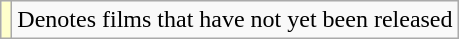<table class="wikitable">
<tr>
<td style="background:#FFFFCC;"></td>
<td>Denotes films that have not yet been released</td>
</tr>
</table>
